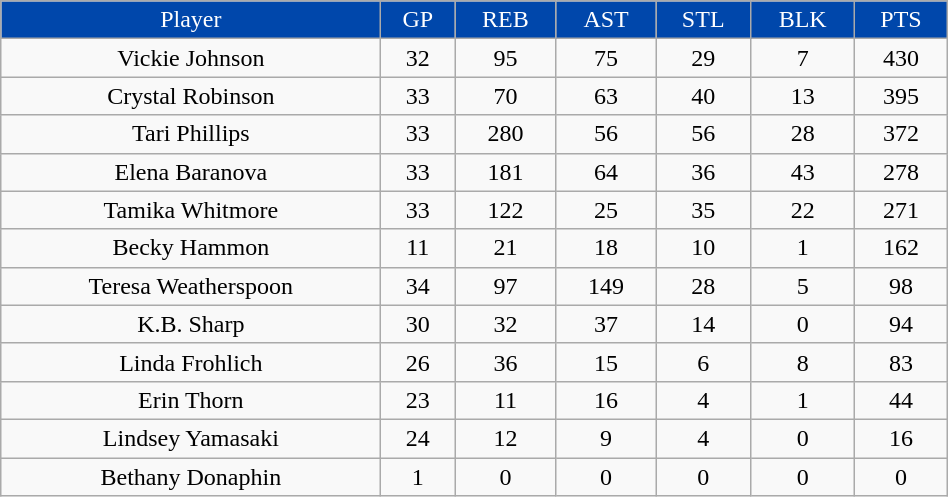<table class="wikitable" width="50%">
<tr align="center" style="background:#0047AB; color:white;">
<td>Player</td>
<td>GP</td>
<td>REB</td>
<td>AST</td>
<td>STL</td>
<td>BLK</td>
<td>PTS</td>
</tr>
<tr align="center">
<td>Vickie Johnson</td>
<td>32</td>
<td>95</td>
<td>75</td>
<td>29</td>
<td>7</td>
<td>430</td>
</tr>
<tr align="center">
<td>Crystal Robinson</td>
<td>33</td>
<td>70</td>
<td>63</td>
<td>40</td>
<td>13</td>
<td>395</td>
</tr>
<tr align="center">
<td>Tari Phillips</td>
<td>33</td>
<td>280</td>
<td>56</td>
<td>56</td>
<td>28</td>
<td>372</td>
</tr>
<tr align="center">
<td>Elena Baranova</td>
<td>33</td>
<td>181</td>
<td>64</td>
<td>36</td>
<td>43</td>
<td>278</td>
</tr>
<tr align="center">
<td>Tamika Whitmore</td>
<td>33</td>
<td>122</td>
<td>25</td>
<td>35</td>
<td>22</td>
<td>271</td>
</tr>
<tr align="center">
<td>Becky Hammon</td>
<td>11</td>
<td>21</td>
<td>18</td>
<td>10</td>
<td>1</td>
<td>162</td>
</tr>
<tr align="center">
<td>Teresa Weatherspoon</td>
<td>34</td>
<td>97</td>
<td>149</td>
<td>28</td>
<td>5</td>
<td>98</td>
</tr>
<tr align="center">
<td>K.B. Sharp</td>
<td>30</td>
<td>32</td>
<td>37</td>
<td>14</td>
<td>0</td>
<td>94</td>
</tr>
<tr align="center">
<td>Linda Frohlich</td>
<td>26</td>
<td>36</td>
<td>15</td>
<td>6</td>
<td>8</td>
<td>83</td>
</tr>
<tr align="center">
<td>Erin Thorn</td>
<td>23</td>
<td>11</td>
<td>16</td>
<td>4</td>
<td>1</td>
<td>44</td>
</tr>
<tr align="center">
<td>Lindsey Yamasaki</td>
<td>24</td>
<td>12</td>
<td>9</td>
<td>4</td>
<td>0</td>
<td>16</td>
</tr>
<tr align="center">
<td>Bethany Donaphin</td>
<td>1</td>
<td>0</td>
<td>0</td>
<td>0</td>
<td>0</td>
<td>0</td>
</tr>
</table>
